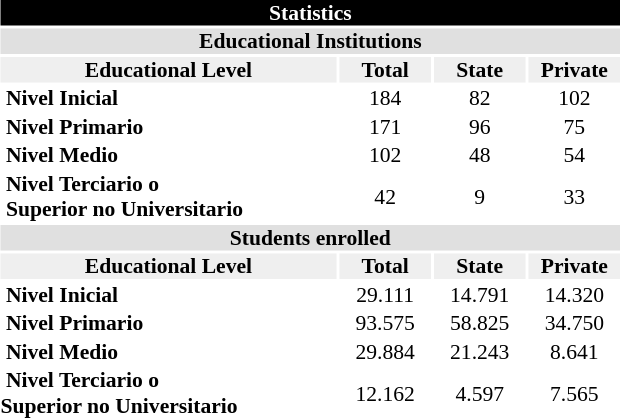<table class = "toc" cellpadding = 0 cellspacing = 2 width = 33% style = "text-align:center;clear:all; margin-left:3px; font-size:90%">
<tr>
<th bgcolor = black colspan = 4 style = "color:white;">Statistics</th>
</tr>
<tr>
<th bgcolor = #e0e0e0 colspan = 4>Educational Institutions</th>
</tr>
<tr bgcolor = #efefef>
<th width = 55%>Educational Level</th>
<th width = 15%>Total</th>
<th width = 15%>State</th>
<th width = 15%>Private</th>
</tr>
<tr>
<td align = left> <strong>Nivel Inicial</strong></td>
<td>184</td>
<td>82</td>
<td>102</td>
</tr>
<tr>
<td align = left> <strong>Nivel Primario</strong></td>
<td>171</td>
<td>96</td>
<td>75</td>
</tr>
<tr>
<td align = left> <strong>Nivel Medio</strong></td>
<td>102</td>
<td>48</td>
<td>54</td>
</tr>
<tr>
<td align = left> <strong>Nivel Terciario o  Superior no Universitario</strong></td>
<td>42</td>
<td>9</td>
<td>33</td>
</tr>
<tr>
<th bgcolor = #e0e0e0 colspan = 4>Students enrolled</th>
</tr>
<tr bgcolor = #efefef>
<th width = 55%>Educational Level</th>
<th width = 15%>Total</th>
<th width = 15%>State</th>
<th width = 15%>Private</th>
</tr>
<tr>
<td align = left> <strong>Nivel Inicial</strong></td>
<td>29.111</td>
<td>14.791</td>
<td>14.320</td>
</tr>
<tr>
<td align = left> <strong>Nivel Primario</strong></td>
<td>93.575</td>
<td>58.825</td>
<td>34.750</td>
</tr>
<tr>
<td align = left> <strong>Nivel Medio</strong></td>
<td>29.884</td>
<td>21.243</td>
<td>8.641</td>
</tr>
<tr>
<td align = left> <strong>Nivel Terciario o Superior no Universitario</strong></td>
<td>12.162</td>
<td>4.597</td>
<td>7.565</td>
</tr>
</table>
